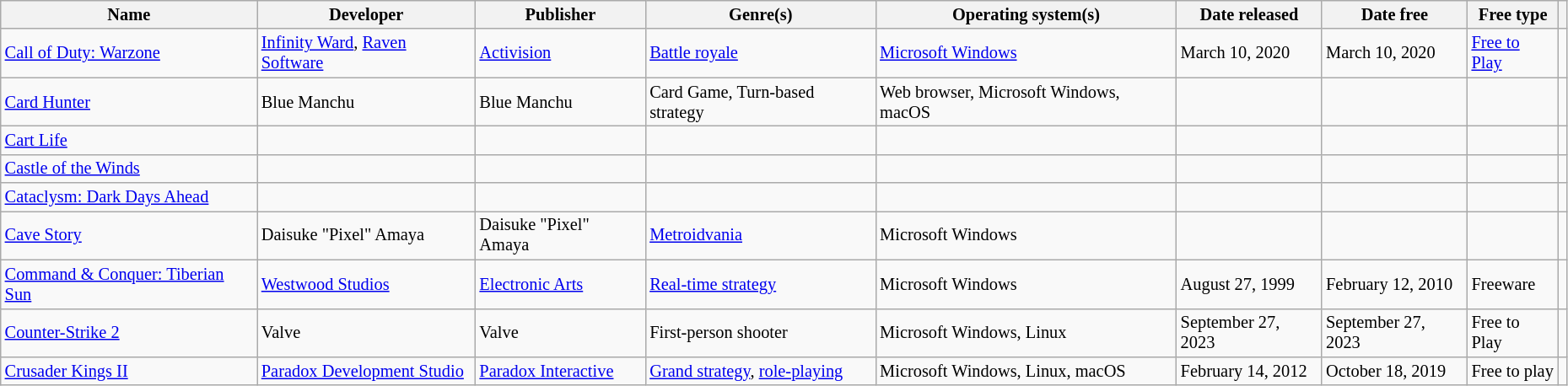<table class="wikitable sortable" style="font-size:85%; width:98%">
<tr>
<th>Name</th>
<th>Developer</th>
<th>Publisher</th>
<th>Genre(s)</th>
<th>Operating system(s)</th>
<th>Date released</th>
<th>Date free</th>
<th>Free type</th>
<th></th>
</tr>
<tr>
<td><a href='#'>Call of Duty: Warzone</a></td>
<td><a href='#'>Infinity Ward</a>, <a href='#'>Raven Software</a></td>
<td><a href='#'>Activision</a></td>
<td><a href='#'>Battle royale</a></td>
<td><a href='#'>Microsoft Windows</a></td>
<td>March 10, 2020</td>
<td>March 10, 2020</td>
<td><a href='#'>Free to Play</a></td>
<td></td>
</tr>
<tr>
<td><a href='#'>Card Hunter</a></td>
<td>Blue Manchu</td>
<td>Blue Manchu</td>
<td>Card Game, Turn-based strategy</td>
<td>Web browser, Microsoft Windows, macOS</td>
<td></td>
<td></td>
<td></td>
<td></td>
</tr>
<tr>
<td><a href='#'>Cart Life</a></td>
<td></td>
<td></td>
<td></td>
<td></td>
<td></td>
<td></td>
<td></td>
<td></td>
</tr>
<tr>
<td><a href='#'>Castle of the Winds</a></td>
<td></td>
<td></td>
<td></td>
<td></td>
<td></td>
<td></td>
<td></td>
<td></td>
</tr>
<tr>
<td><a href='#'>Cataclysm: Dark Days Ahead</a></td>
<td></td>
<td></td>
<td></td>
<td></td>
<td></td>
<td></td>
<td></td>
<td></td>
</tr>
<tr>
<td><a href='#'>Cave Story</a></td>
<td>Daisuke "Pixel" Amaya</td>
<td>Daisuke "Pixel" Amaya</td>
<td><a href='#'>Metroidvania</a></td>
<td>Microsoft Windows</td>
<td></td>
<td></td>
<td></td>
<td></td>
</tr>
<tr>
<td><a href='#'>Command & Conquer: Tiberian Sun</a></td>
<td><a href='#'>Westwood Studios</a></td>
<td><a href='#'>Electronic Arts</a></td>
<td><a href='#'>Real-time strategy</a></td>
<td>Microsoft Windows</td>
<td>August 27, 1999</td>
<td>February 12, 2010</td>
<td>Freeware</td>
<td></td>
</tr>
<tr>
<td><a href='#'>Counter-Strike 2</a></td>
<td>Valve</td>
<td>Valve</td>
<td>First-person shooter</td>
<td>Microsoft Windows, Linux</td>
<td>September 27, 2023</td>
<td>September 27, 2023</td>
<td>Free to Play</td>
<td></td>
</tr>
<tr>
<td><a href='#'>Crusader Kings II</a></td>
<td><a href='#'>Paradox Development Studio</a></td>
<td><a href='#'>Paradox Interactive</a></td>
<td><a href='#'>Grand strategy</a>, <a href='#'>role-playing</a></td>
<td>Microsoft Windows, Linux, macOS</td>
<td>February 14, 2012</td>
<td>October 18, 2019</td>
<td>Free to play</td>
<td></td>
</tr>
</table>
